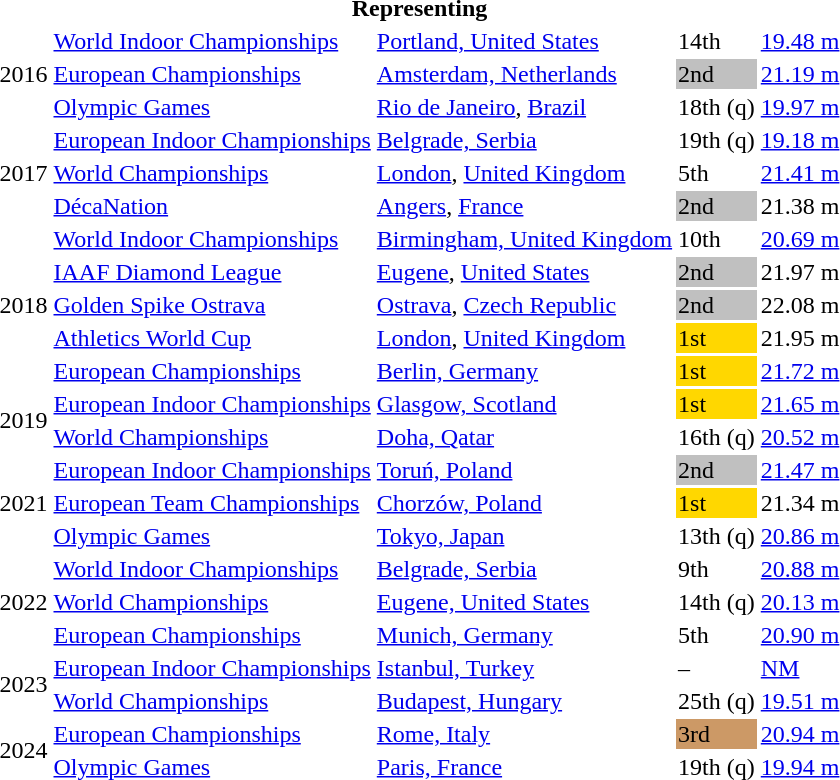<table>
<tr>
<th colspan="5">Representing </th>
</tr>
<tr>
<td rowspan=3>2016</td>
<td><a href='#'>World Indoor Championships</a></td>
<td><a href='#'>Portland, United States</a></td>
<td>14th</td>
<td><a href='#'>19.48 m</a></td>
</tr>
<tr>
<td><a href='#'>European Championships</a></td>
<td><a href='#'>Amsterdam, Netherlands</a></td>
<td bgcolor=silver>2nd</td>
<td><a href='#'>21.19 m</a></td>
</tr>
<tr>
<td><a href='#'>Olympic Games</a></td>
<td><a href='#'>Rio de Janeiro</a>, <a href='#'>Brazil</a></td>
<td>18th (q)</td>
<td><a href='#'>19.97 m</a></td>
</tr>
<tr>
<td rowspan=3>2017</td>
<td><a href='#'>European Indoor Championships</a></td>
<td><a href='#'>Belgrade, Serbia</a></td>
<td>19th (q)</td>
<td><a href='#'>19.18 m</a></td>
</tr>
<tr>
<td><a href='#'>World Championships</a></td>
<td><a href='#'>London</a>, <a href='#'>United Kingdom</a></td>
<td>5th</td>
<td><a href='#'>21.41 m</a></td>
</tr>
<tr>
<td><a href='#'>DécaNation</a></td>
<td><a href='#'>Angers</a>, <a href='#'>France</a></td>
<td bgcolor=silver>2nd</td>
<td>21.38 m</td>
</tr>
<tr>
<td rowspan=5>2018</td>
<td><a href='#'>World Indoor Championships</a></td>
<td><a href='#'>Birmingham, United Kingdom</a></td>
<td>10th</td>
<td><a href='#'>20.69 m</a></td>
</tr>
<tr>
<td><a href='#'>IAAF Diamond League</a></td>
<td><a href='#'>Eugene</a>, <a href='#'>United States</a></td>
<td bgcolor=silver>2nd</td>
<td>21.97 m</td>
</tr>
<tr>
<td><a href='#'>Golden Spike Ostrava</a></td>
<td><a href='#'>Ostrava</a>, <a href='#'>Czech Republic</a></td>
<td bgcolor=silver>2nd</td>
<td>22.08 m</td>
</tr>
<tr>
<td><a href='#'>Athletics World Cup</a></td>
<td><a href='#'>London</a>, <a href='#'>United Kingdom</a></td>
<td bgcolor=gold>1st</td>
<td>21.95 m</td>
</tr>
<tr>
<td><a href='#'>European Championships</a></td>
<td><a href='#'>Berlin, Germany</a></td>
<td bgcolor=gold>1st</td>
<td><a href='#'>21.72 m</a></td>
</tr>
<tr>
<td rowspan=2>2019</td>
<td><a href='#'>European Indoor Championships</a></td>
<td><a href='#'>Glasgow, Scotland</a></td>
<td bgcolor=gold>1st</td>
<td><a href='#'>21.65 m</a></td>
</tr>
<tr>
<td><a href='#'>World Championships</a></td>
<td><a href='#'>Doha, Qatar</a></td>
<td>16th (q)</td>
<td><a href='#'>20.52 m</a></td>
</tr>
<tr>
<td rowspan=3>2021</td>
<td><a href='#'>European Indoor Championships</a></td>
<td><a href='#'>Toruń, Poland</a></td>
<td bgcolor=silver>2nd</td>
<td><a href='#'>21.47 m</a></td>
</tr>
<tr>
<td><a href='#'>European Team Championships</a></td>
<td><a href='#'>Chorzów, Poland</a></td>
<td bgcolor=gold>1st</td>
<td>21.34 m</td>
</tr>
<tr>
<td><a href='#'>Olympic Games</a></td>
<td><a href='#'>Tokyo, Japan</a></td>
<td>13th (q)</td>
<td><a href='#'>20.86 m</a></td>
</tr>
<tr>
<td rowspan=3>2022</td>
<td><a href='#'>World Indoor Championships</a></td>
<td><a href='#'>Belgrade, Serbia</a></td>
<td>9th</td>
<td><a href='#'>20.88 m</a></td>
</tr>
<tr>
<td><a href='#'>World Championships</a></td>
<td><a href='#'>Eugene, United States</a></td>
<td>14th (q)</td>
<td><a href='#'>20.13 m</a></td>
</tr>
<tr>
<td><a href='#'>European Championships</a></td>
<td><a href='#'>Munich, Germany</a></td>
<td>5th</td>
<td><a href='#'>20.90 m</a></td>
</tr>
<tr>
<td rowspan=2>2023</td>
<td><a href='#'>European Indoor Championships</a></td>
<td><a href='#'>Istanbul, Turkey</a></td>
<td>–</td>
<td><a href='#'>NM</a></td>
</tr>
<tr>
<td><a href='#'>World Championships</a></td>
<td><a href='#'>Budapest, Hungary</a></td>
<td>25th (q)</td>
<td><a href='#'>19.51 m</a></td>
</tr>
<tr>
<td rowspan=2>2024</td>
<td><a href='#'>European Championships</a></td>
<td><a href='#'>Rome, Italy</a></td>
<td bgcolor=cc9966>3rd</td>
<td><a href='#'>20.94 m</a></td>
</tr>
<tr>
<td><a href='#'>Olympic Games</a></td>
<td><a href='#'>Paris, France</a></td>
<td>19th (q)</td>
<td><a href='#'>19.94 m</a></td>
</tr>
</table>
